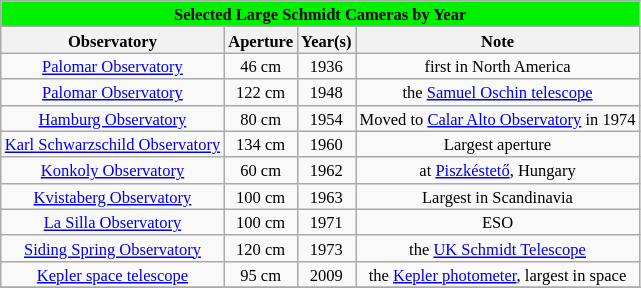<table class=wikitable style="text-align:center; font-size:11px">
<tr bgcolor= style="font-size: smaller;">
<td colspan=8 align=center><strong>Selected Large Schmidt Cameras by Year</strong></td>
</tr>
<tr>
<th>Observatory</th>
<th>Aperture</th>
<th>Year(s)</th>
<th>Note</th>
</tr>
<tr>
<td><a href='#'>Palomar Observatory</a></td>
<td>46 cm</td>
<td>1936</td>
<td>first in North America</td>
</tr>
<tr>
<td><a href='#'>Palomar Observatory</a></td>
<td>122 cm</td>
<td>1948</td>
<td>the <a href='#'>Samuel Oschin telescope</a></td>
</tr>
<tr>
<td><a href='#'>Hamburg Observatory</a></td>
<td>80 cm</td>
<td>1954</td>
<td>Moved to <a href='#'>Calar Alto Observatory</a> in 1974</td>
</tr>
<tr>
<td><a href='#'>Karl Schwarzschild Observatory</a></td>
<td>134 cm</td>
<td>1960</td>
<td>Largest aperture</td>
</tr>
<tr>
<td><a href='#'>Konkoly Observatory</a></td>
<td>60 cm</td>
<td>1962</td>
<td>at <a href='#'>Piszkéstető</a>, Hungary</td>
</tr>
<tr>
<td><a href='#'>Kvistaberg Observatory</a></td>
<td>100 cm</td>
<td>1963</td>
<td>Largest in Scandinavia </td>
</tr>
<tr>
<td><a href='#'>La Silla Observatory</a></td>
<td>100 cm</td>
<td>1971</td>
<td>ESO</td>
</tr>
<tr>
<td><a href='#'>Siding Spring Observatory</a></td>
<td>120 cm</td>
<td>1973</td>
<td>the <a href='#'>UK Schmidt Telescope</a></td>
</tr>
<tr>
<td><a href='#'>Kepler space telescope</a></td>
<td>95 cm</td>
<td>2009</td>
<td>the <a href='#'>Kepler photometer</a>, largest in space</td>
</tr>
<tr>
</tr>
</table>
